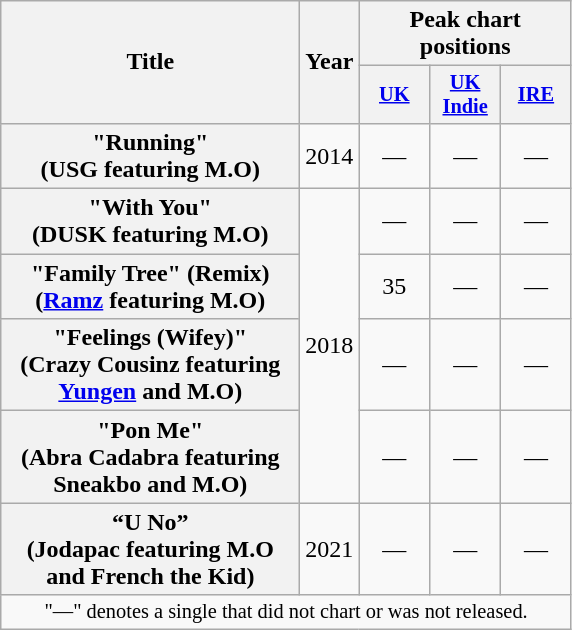<table class="wikitable plainrowheaders" style="text-align:center;">
<tr>
<th scope="col" rowspan="2" style="width:12em;">Title</th>
<th scope="col" rowspan="2" style="width:1em;">Year</th>
<th scope="col" colspan="3">Peak chart positions</th>
</tr>
<tr>
<th style="width:3em;font-size:85%"><a href='#'>UK</a><br></th>
<th style="width:3em;font-size:85%"><a href='#'>UK<br>Indie</a><br></th>
<th style="width:3em;font-size:85%"><a href='#'>IRE</a><br></th>
</tr>
<tr>
<th scope="row">"Running"<br><span>(USG featuring M.O)</span></th>
<td>2014</td>
<td>—</td>
<td>—</td>
<td>—</td>
</tr>
<tr>
<th scope="row">"With You"<br><span>(DUSK featuring M.O)</span></th>
<td rowspan="4">2018</td>
<td>—</td>
<td>—</td>
<td>—</td>
</tr>
<tr>
<th scope="row">"Family Tree" (Remix) <br><span>(<a href='#'>Ramz</a> featuring M.O)</span></th>
<td>35</td>
<td>—</td>
<td>—</td>
</tr>
<tr>
<th scope="row">"Feelings (Wifey)"<br><span>(Crazy Cousinz featuring <a href='#'>Yungen</a> and M.O)</span></th>
<td>—</td>
<td>—</td>
<td>—</td>
</tr>
<tr>
<th scope="row">"Pon Me"<br><span>(Abra Cadabra featuring Sneakbo and M.O)</span></th>
<td>—</td>
<td>—</td>
<td>—</td>
</tr>
<tr>
<th scope="row">“U No”<br><span>(Jodapac featuring M.O and French the Kid)</span></th>
<td>2021</td>
<td>—</td>
<td>—</td>
<td>—</td>
</tr>
<tr>
<td colspan="20" style="text-align:center; font-size:85%;">"—" denotes a single that did not chart or was not released.</td>
</tr>
</table>
